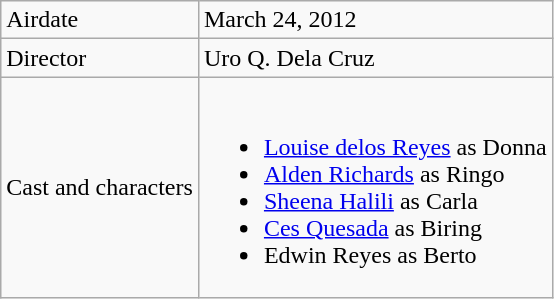<table class="wikitable">
<tr>
<td>Airdate</td>
<td>March 24, 2012</td>
</tr>
<tr>
<td>Director</td>
<td>Uro Q. Dela Cruz</td>
</tr>
<tr>
<td>Cast and characters</td>
<td><br><ul><li><a href='#'>Louise delos Reyes</a> as Donna</li><li><a href='#'>Alden Richards</a> as Ringo</li><li><a href='#'>Sheena Halili</a> as Carla</li><li><a href='#'>Ces Quesada</a> as Biring</li><li>Edwin Reyes as Berto</li></ul></td>
</tr>
</table>
